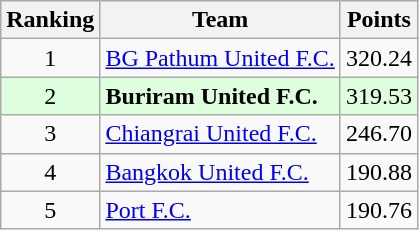<table class="wikitable" style="text-align: center;">
<tr>
<th>Ranking</th>
<th>Team</th>
<th>Points</th>
</tr>
<tr>
<td>1</td>
<td align=left> <a href='#'>BG Pathum United F.C.</a></td>
<td>320.24</td>
</tr>
<tr bgcolor="#ddffdd">
<td>2</td>
<td align=left> <strong>Buriram United F.C.</strong></td>
<td>319.53</td>
</tr>
<tr>
<td>3</td>
<td align=left> <a href='#'>Chiangrai United F.C.</a></td>
<td>246.70</td>
</tr>
<tr>
<td>4</td>
<td align=left> <a href='#'>Bangkok United F.C.</a></td>
<td>190.88</td>
</tr>
<tr>
<td>5</td>
<td align=left> <a href='#'>Port F.C.</a></td>
<td>190.76</td>
</tr>
</table>
